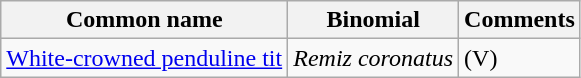<table class="wikitable">
<tr>
<th>Common name</th>
<th>Binomial</th>
<th>Comments</th>
</tr>
<tr>
<td><a href='#'>White-crowned penduline tit</a></td>
<td><em>Remiz coronatus</em></td>
<td>(V)</td>
</tr>
</table>
